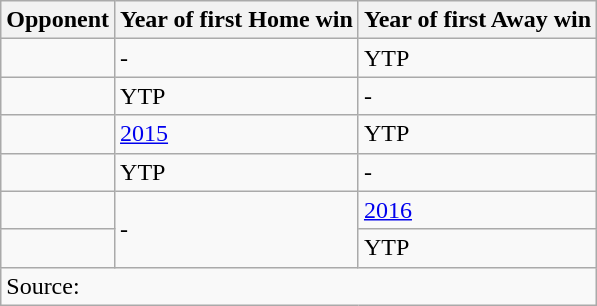<table class="wikitable plainrowheaders sortable">
<tr>
<th>Opponent</th>
<th>Year of first Home win</th>
<th>Year of first Away win</th>
</tr>
<tr>
<td></td>
<td>-</td>
<td>YTP</td>
</tr>
<tr>
<td></td>
<td>YTP</td>
<td>-</td>
</tr>
<tr>
<td></td>
<td><a href='#'>2015</a></td>
<td>YTP</td>
</tr>
<tr>
<td></td>
<td>YTP</td>
<td>-</td>
</tr>
<tr>
<td></td>
<td rowspan="2">-</td>
<td><a href='#'>2016</a></td>
</tr>
<tr>
<td></td>
<td>YTP</td>
</tr>
<tr>
<td colspan="3">Source: </td>
</tr>
</table>
